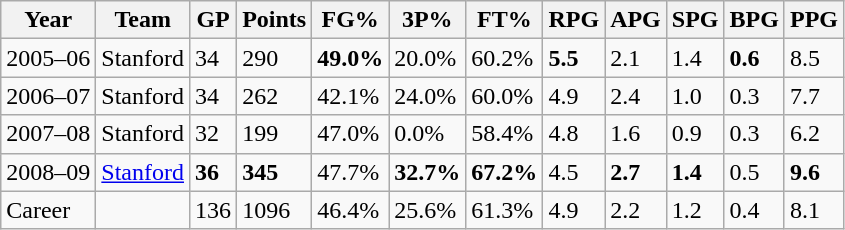<table class="wikitable">
<tr>
<th>Year</th>
<th>Team</th>
<th>GP</th>
<th>Points</th>
<th>FG%</th>
<th>3P%</th>
<th>FT%</th>
<th>RPG</th>
<th>APG</th>
<th>SPG</th>
<th>BPG</th>
<th>PPG</th>
</tr>
<tr>
<td>2005–06</td>
<td>Stanford</td>
<td>34</td>
<td>290</td>
<td><strong>49.0%</strong></td>
<td>20.0%</td>
<td>60.2%</td>
<td><strong>5.5</strong></td>
<td>2.1</td>
<td>1.4</td>
<td><strong>0.6</strong></td>
<td>8.5</td>
</tr>
<tr>
<td>2006–07</td>
<td>Stanford</td>
<td>34</td>
<td>262</td>
<td>42.1%</td>
<td>24.0%</td>
<td>60.0%</td>
<td>4.9</td>
<td>2.4</td>
<td>1.0</td>
<td>0.3</td>
<td>7.7</td>
</tr>
<tr>
<td>2007–08</td>
<td>Stanford</td>
<td>32</td>
<td>199</td>
<td>47.0%</td>
<td>0.0%</td>
<td>58.4%</td>
<td>4.8</td>
<td>1.6</td>
<td>0.9</td>
<td>0.3</td>
<td>6.2</td>
</tr>
<tr>
<td>2008–09</td>
<td><a href='#'>Stanford</a></td>
<td><strong>36</strong></td>
<td><strong>345</strong></td>
<td>47.7%</td>
<td><strong>32.7%</strong></td>
<td><strong>67.2%</strong></td>
<td>4.5</td>
<td><strong>2.7</strong></td>
<td><strong>1.4</strong></td>
<td>0.5</td>
<td><strong>9.6</strong></td>
</tr>
<tr>
<td>Career</td>
<td></td>
<td>136</td>
<td>1096</td>
<td>46.4%</td>
<td>25.6%</td>
<td>61.3%</td>
<td>4.9</td>
<td>2.2</td>
<td>1.2</td>
<td>0.4</td>
<td>8.1</td>
</tr>
</table>
